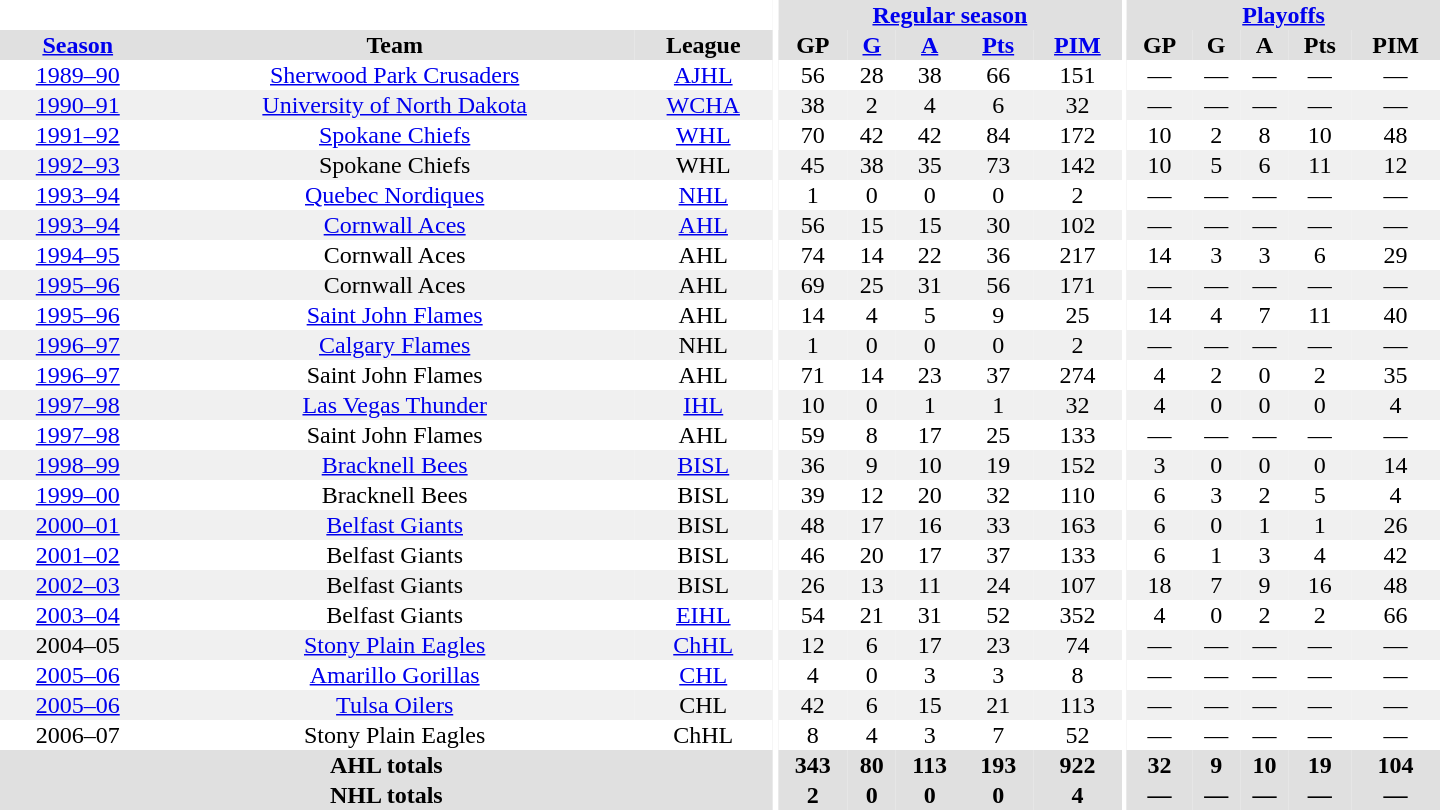<table border="0" cellpadding="1" cellspacing="0" style="text-align:center; width:60em">
<tr bgcolor="#e0e0e0">
<th colspan="3" bgcolor="#ffffff"></th>
<th rowspan="100" bgcolor="#ffffff"></th>
<th colspan="5"><a href='#'>Regular season</a></th>
<th rowspan="100" bgcolor="#ffffff"></th>
<th colspan="5"><a href='#'>Playoffs</a></th>
</tr>
<tr bgcolor="#e0e0e0">
<th><a href='#'>Season</a></th>
<th>Team</th>
<th>League</th>
<th>GP</th>
<th><a href='#'>G</a></th>
<th><a href='#'>A</a></th>
<th><a href='#'>Pts</a></th>
<th><a href='#'>PIM</a></th>
<th>GP</th>
<th>G</th>
<th>A</th>
<th>Pts</th>
<th>PIM</th>
</tr>
<tr>
<td><a href='#'>1989–90</a></td>
<td><a href='#'>Sherwood Park Crusaders</a></td>
<td><a href='#'>AJHL</a></td>
<td>56</td>
<td>28</td>
<td>38</td>
<td>66</td>
<td>151</td>
<td>—</td>
<td>—</td>
<td>—</td>
<td>—</td>
<td>—</td>
</tr>
<tr bgcolor="#f0f0f0">
<td><a href='#'>1990–91</a></td>
<td><a href='#'>University of North Dakota</a></td>
<td><a href='#'>WCHA</a></td>
<td>38</td>
<td>2</td>
<td>4</td>
<td>6</td>
<td>32</td>
<td>—</td>
<td>—</td>
<td>—</td>
<td>—</td>
<td>—</td>
</tr>
<tr>
<td><a href='#'>1991–92</a></td>
<td><a href='#'>Spokane Chiefs</a></td>
<td><a href='#'>WHL</a></td>
<td>70</td>
<td>42</td>
<td>42</td>
<td>84</td>
<td>172</td>
<td>10</td>
<td>2</td>
<td>8</td>
<td>10</td>
<td>48</td>
</tr>
<tr bgcolor="#f0f0f0">
<td><a href='#'>1992–93</a></td>
<td>Spokane Chiefs</td>
<td>WHL</td>
<td>45</td>
<td>38</td>
<td>35</td>
<td>73</td>
<td>142</td>
<td>10</td>
<td>5</td>
<td>6</td>
<td>11</td>
<td>12</td>
</tr>
<tr>
<td><a href='#'>1993–94</a></td>
<td><a href='#'>Quebec Nordiques</a></td>
<td><a href='#'>NHL</a></td>
<td>1</td>
<td>0</td>
<td>0</td>
<td>0</td>
<td>2</td>
<td>—</td>
<td>—</td>
<td>—</td>
<td>—</td>
<td>—</td>
</tr>
<tr bgcolor="#f0f0f0">
<td><a href='#'>1993–94</a></td>
<td><a href='#'>Cornwall Aces</a></td>
<td><a href='#'>AHL</a></td>
<td>56</td>
<td>15</td>
<td>15</td>
<td>30</td>
<td>102</td>
<td>—</td>
<td>—</td>
<td>—</td>
<td>—</td>
<td>—</td>
</tr>
<tr>
<td><a href='#'>1994–95</a></td>
<td>Cornwall Aces</td>
<td>AHL</td>
<td>74</td>
<td>14</td>
<td>22</td>
<td>36</td>
<td>217</td>
<td>14</td>
<td>3</td>
<td>3</td>
<td>6</td>
<td>29</td>
</tr>
<tr bgcolor="#f0f0f0">
<td><a href='#'>1995–96</a></td>
<td>Cornwall Aces</td>
<td>AHL</td>
<td>69</td>
<td>25</td>
<td>31</td>
<td>56</td>
<td>171</td>
<td>—</td>
<td>—</td>
<td>—</td>
<td>—</td>
<td>—</td>
</tr>
<tr>
<td><a href='#'>1995–96</a></td>
<td><a href='#'>Saint John Flames</a></td>
<td>AHL</td>
<td>14</td>
<td>4</td>
<td>5</td>
<td>9</td>
<td>25</td>
<td>14</td>
<td>4</td>
<td>7</td>
<td>11</td>
<td>40</td>
</tr>
<tr bgcolor="#f0f0f0">
<td><a href='#'>1996–97</a></td>
<td><a href='#'>Calgary Flames</a></td>
<td>NHL</td>
<td>1</td>
<td>0</td>
<td>0</td>
<td>0</td>
<td>2</td>
<td>—</td>
<td>—</td>
<td>—</td>
<td>—</td>
<td>—</td>
</tr>
<tr>
<td><a href='#'>1996–97</a></td>
<td>Saint John Flames</td>
<td>AHL</td>
<td>71</td>
<td>14</td>
<td>23</td>
<td>37</td>
<td>274</td>
<td>4</td>
<td>2</td>
<td>0</td>
<td>2</td>
<td>35</td>
</tr>
<tr bgcolor="#f0f0f0">
<td><a href='#'>1997–98</a></td>
<td><a href='#'>Las Vegas Thunder</a></td>
<td><a href='#'>IHL</a></td>
<td>10</td>
<td>0</td>
<td>1</td>
<td>1</td>
<td>32</td>
<td>4</td>
<td>0</td>
<td>0</td>
<td>0</td>
<td>4</td>
</tr>
<tr>
<td><a href='#'>1997–98</a></td>
<td>Saint John Flames</td>
<td>AHL</td>
<td>59</td>
<td>8</td>
<td>17</td>
<td>25</td>
<td>133</td>
<td>—</td>
<td>—</td>
<td>—</td>
<td>—</td>
<td>—</td>
</tr>
<tr bgcolor="#f0f0f0">
<td><a href='#'>1998–99</a></td>
<td><a href='#'>Bracknell Bees</a></td>
<td><a href='#'>BISL</a></td>
<td>36</td>
<td>9</td>
<td>10</td>
<td>19</td>
<td>152</td>
<td>3</td>
<td>0</td>
<td>0</td>
<td>0</td>
<td>14</td>
</tr>
<tr>
<td><a href='#'>1999–00</a></td>
<td>Bracknell Bees</td>
<td>BISL</td>
<td>39</td>
<td>12</td>
<td>20</td>
<td>32</td>
<td>110</td>
<td>6</td>
<td>3</td>
<td>2</td>
<td>5</td>
<td>4</td>
</tr>
<tr bgcolor="#f0f0f0">
<td><a href='#'>2000–01</a></td>
<td><a href='#'>Belfast Giants</a></td>
<td>BISL</td>
<td>48</td>
<td>17</td>
<td>16</td>
<td>33</td>
<td>163</td>
<td>6</td>
<td>0</td>
<td>1</td>
<td>1</td>
<td>26</td>
</tr>
<tr>
<td><a href='#'>2001–02</a></td>
<td>Belfast Giants</td>
<td>BISL</td>
<td>46</td>
<td>20</td>
<td>17</td>
<td>37</td>
<td>133</td>
<td>6</td>
<td>1</td>
<td>3</td>
<td>4</td>
<td>42</td>
</tr>
<tr bgcolor="#f0f0f0">
<td><a href='#'>2002–03</a></td>
<td>Belfast Giants</td>
<td>BISL</td>
<td>26</td>
<td>13</td>
<td>11</td>
<td>24</td>
<td>107</td>
<td>18</td>
<td>7</td>
<td>9</td>
<td>16</td>
<td>48</td>
</tr>
<tr>
<td><a href='#'>2003–04</a></td>
<td>Belfast Giants</td>
<td><a href='#'>EIHL</a></td>
<td>54</td>
<td>21</td>
<td>31</td>
<td>52</td>
<td>352</td>
<td>4</td>
<td>0</td>
<td>2</td>
<td>2</td>
<td>66</td>
</tr>
<tr bgcolor="#f0f0f0">
<td>2004–05</td>
<td><a href='#'>Stony Plain Eagles</a></td>
<td><a href='#'>ChHL</a></td>
<td>12</td>
<td>6</td>
<td>17</td>
<td>23</td>
<td>74</td>
<td>—</td>
<td>—</td>
<td>—</td>
<td>—</td>
<td>—</td>
</tr>
<tr>
<td><a href='#'>2005–06</a></td>
<td><a href='#'>Amarillo Gorillas</a></td>
<td><a href='#'>CHL</a></td>
<td>4</td>
<td>0</td>
<td>3</td>
<td>3</td>
<td>8</td>
<td>—</td>
<td>—</td>
<td>—</td>
<td>—</td>
<td>—</td>
</tr>
<tr bgcolor="#f0f0f0">
<td><a href='#'>2005–06</a></td>
<td><a href='#'>Tulsa Oilers</a></td>
<td>CHL</td>
<td>42</td>
<td>6</td>
<td>15</td>
<td>21</td>
<td>113</td>
<td>—</td>
<td>—</td>
<td>—</td>
<td>—</td>
<td>—</td>
</tr>
<tr>
<td>2006–07</td>
<td>Stony Plain Eagles</td>
<td>ChHL</td>
<td>8</td>
<td>4</td>
<td>3</td>
<td>7</td>
<td>52</td>
<td>—</td>
<td>—</td>
<td>—</td>
<td>—</td>
<td>—</td>
</tr>
<tr bgcolor="#e0e0e0">
<th colspan="3">AHL totals</th>
<th>343</th>
<th>80</th>
<th>113</th>
<th>193</th>
<th>922</th>
<th>32</th>
<th>9</th>
<th>10</th>
<th>19</th>
<th>104</th>
</tr>
<tr bgcolor="#e0e0e0">
<th colspan="3">NHL totals</th>
<th>2</th>
<th>0</th>
<th>0</th>
<th>0</th>
<th>4</th>
<th>—</th>
<th>—</th>
<th>—</th>
<th>—</th>
<th>—</th>
</tr>
</table>
